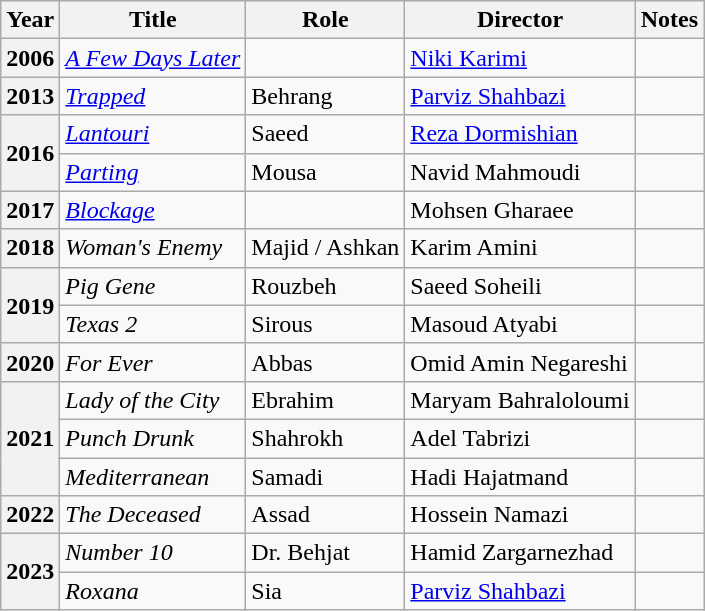<table class="wikitable plainrowheaders sortable"  style=font-size:100%>
<tr>
<th scope="col">Year</th>
<th scope="col">Title</th>
<th scope="col">Role</th>
<th scope="col">Director</th>
<th scope="col" class="unsortable">Notes</th>
</tr>
<tr>
<th scope=row>2006</th>
<td><em><a href='#'>A Few Days Later</a></em></td>
<td></td>
<td><a href='#'>Niki Karimi</a></td>
<td></td>
</tr>
<tr>
<th scope=row>2013</th>
<td><em><a href='#'>Trapped</a></em></td>
<td>Behrang</td>
<td><a href='#'>Parviz Shahbazi</a></td>
<td></td>
</tr>
<tr>
<th scope=row rowspan="2">2016</th>
<td><em><a href='#'>Lantouri</a></em></td>
<td>Saeed</td>
<td><a href='#'>Reza Dormishian</a></td>
<td></td>
</tr>
<tr>
<td><em><a href='#'>Parting</a></em></td>
<td>Mousa</td>
<td>Navid Mahmoudi</td>
<td></td>
</tr>
<tr>
<th scope=row>2017</th>
<td><em><a href='#'>Blockage</a></em></td>
<td></td>
<td>Mohsen Gharaee</td>
<td></td>
</tr>
<tr>
<th scope="row">2018</th>
<td><em>Woman's Enemy</em></td>
<td>Majid / Ashkan</td>
<td>Karim Amini</td>
<td></td>
</tr>
<tr>
<th scope="row" rowspan="2">2019</th>
<td><em>Pig Gene</em></td>
<td>Rouzbeh</td>
<td>Saeed Soheili</td>
<td></td>
</tr>
<tr>
<td><em>Texas 2</em></td>
<td>Sirous</td>
<td>Masoud Atyabi</td>
<td></td>
</tr>
<tr>
<th scope="row">2020</th>
<td><em>For Ever</em></td>
<td>Abbas</td>
<td>Omid Amin Negareshi</td>
<td></td>
</tr>
<tr>
<th rowspan="3" scope="row">2021</th>
<td><em>Lady of the City</em></td>
<td>Ebrahim</td>
<td>Maryam Bahraloloumi</td>
<td></td>
</tr>
<tr>
<td><em>Punch Drunk</em></td>
<td>Shahrokh</td>
<td>Adel Tabrizi</td>
<td></td>
</tr>
<tr>
<td><em>Mediterranean</em></td>
<td>Samadi</td>
<td>Hadi Hajatmand</td>
<td></td>
</tr>
<tr>
<th scope="row">2022</th>
<td><em>The Deceased</em></td>
<td>Assad</td>
<td>Hossein Namazi</td>
<td></td>
</tr>
<tr>
<th scope="row" rowspan="2">2023</th>
<td><em>Number 10</em></td>
<td>Dr. Behjat</td>
<td>Hamid Zargarnezhad</td>
<td></td>
</tr>
<tr>
<td><em>Roxana</em></td>
<td>Sia</td>
<td><a href='#'>Parviz Shahbazi</a></td>
<td></td>
</tr>
</table>
